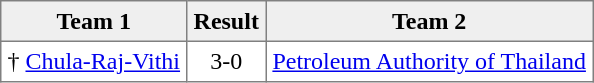<table border="1" cellpadding="4" cellspacing="0" style="text-align:center; border-collapse:collapse;">
<tr style="background:#efefef;">
<th>Team 1</th>
<th>Result</th>
<th>Team 2</th>
</tr>
<tr style="">
<td>† <a href='#'>Chula-Raj-Vithi</a></td>
<td>3-0</td>
<td><a href='#'>Petroleum Authority of Thailand</a></td>
</tr>
</table>
